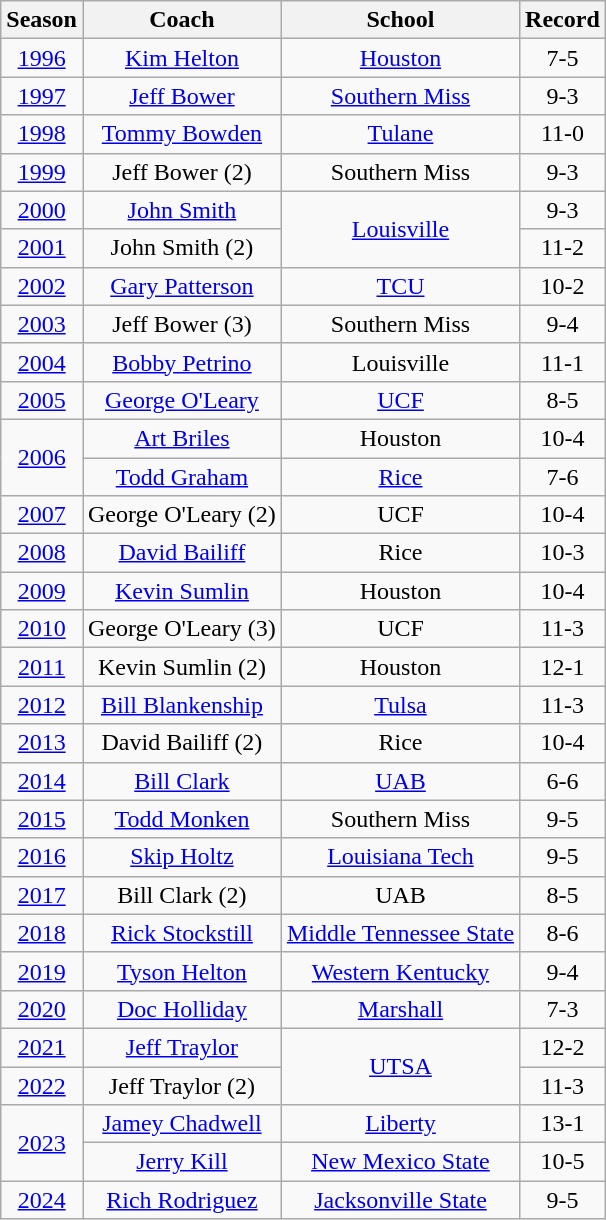<table class="wikitable sortable">
<tr>
<th>Season</th>
<th>Coach</th>
<th>School</th>
<th>Record</th>
</tr>
<tr align="center">
<td><a href='#'>1996</a></td>
<td><a href='#'>Kim Helton</a></td>
<td><a href='#'>Houston</a></td>
<td>7-5</td>
</tr>
<tr align="center">
<td><a href='#'>1997</a></td>
<td><a href='#'>Jeff Bower</a></td>
<td><a href='#'>Southern Miss</a></td>
<td>9-3</td>
</tr>
<tr align="center">
<td><a href='#'>1998</a></td>
<td><a href='#'>Tommy Bowden</a></td>
<td><a href='#'>Tulane</a></td>
<td>11-0</td>
</tr>
<tr align="center">
<td><a href='#'>1999</a></td>
<td>Jeff Bower (2)</td>
<td>Southern Miss</td>
<td>9-3</td>
</tr>
<tr align="center">
<td><a href='#'>2000</a></td>
<td><a href='#'>John Smith</a></td>
<td rowspan="2"><a href='#'>Louisville</a></td>
<td>9-3</td>
</tr>
<tr align="center">
<td><a href='#'>2001</a></td>
<td>John Smith (2)</td>
<td>11-2</td>
</tr>
<tr align="center">
<td><a href='#'>2002</a></td>
<td><a href='#'>Gary Patterson</a></td>
<td><a href='#'>TCU</a></td>
<td>10-2</td>
</tr>
<tr align="center">
<td><a href='#'>2003</a></td>
<td>Jeff Bower (3)</td>
<td>Southern Miss</td>
<td>9-4</td>
</tr>
<tr align="center">
<td><a href='#'>2004</a></td>
<td><a href='#'>Bobby Petrino</a></td>
<td>Louisville</td>
<td>11-1</td>
</tr>
<tr align="center">
<td><a href='#'>2005</a></td>
<td><a href='#'>George O'Leary</a></td>
<td><a href='#'>UCF</a></td>
<td>8-5</td>
</tr>
<tr align="center">
<td rowspan="2"><a href='#'>2006</a></td>
<td><a href='#'>Art Briles</a></td>
<td>Houston</td>
<td>10-4</td>
</tr>
<tr align="center">
<td><a href='#'>Todd Graham</a></td>
<td><a href='#'>Rice</a></td>
<td>7-6</td>
</tr>
<tr align="center">
<td><a href='#'>2007</a></td>
<td>George O'Leary (2)</td>
<td>UCF</td>
<td>10-4</td>
</tr>
<tr align="center">
<td><a href='#'>2008</a></td>
<td><a href='#'>David Bailiff</a></td>
<td>Rice</td>
<td>10-3</td>
</tr>
<tr align="center">
<td><a href='#'>2009</a></td>
<td><a href='#'>Kevin Sumlin</a></td>
<td>Houston</td>
<td>10-4</td>
</tr>
<tr align="center">
<td><a href='#'>2010</a></td>
<td>George O'Leary (3)</td>
<td>UCF</td>
<td>11-3</td>
</tr>
<tr align="center">
<td><a href='#'>2011</a></td>
<td>Kevin Sumlin (2)</td>
<td>Houston</td>
<td>12-1</td>
</tr>
<tr align="center">
<td><a href='#'>2012</a></td>
<td><a href='#'>Bill Blankenship</a></td>
<td><a href='#'>Tulsa</a></td>
<td>11-3</td>
</tr>
<tr align="center">
<td><a href='#'>2013</a></td>
<td>David Bailiff (2)</td>
<td>Rice</td>
<td>10-4</td>
</tr>
<tr align="center">
<td><a href='#'>2014</a></td>
<td><a href='#'>Bill Clark</a></td>
<td><a href='#'>UAB</a></td>
<td>6-6</td>
</tr>
<tr align="center">
<td><a href='#'>2015</a></td>
<td><a href='#'>Todd Monken</a></td>
<td>Southern Miss</td>
<td>9-5</td>
</tr>
<tr align="center">
<td><a href='#'>2016</a></td>
<td><a href='#'>Skip Holtz</a></td>
<td><a href='#'>Louisiana Tech</a></td>
<td>9-5</td>
</tr>
<tr align="center">
<td><a href='#'>2017</a></td>
<td>Bill Clark (2)</td>
<td>UAB</td>
<td>8-5</td>
</tr>
<tr align="center">
<td><a href='#'>2018</a></td>
<td><a href='#'>Rick Stockstill</a></td>
<td><a href='#'>Middle Tennessee State</a></td>
<td>8-6</td>
</tr>
<tr align="center">
<td><a href='#'>2019</a></td>
<td><a href='#'>Tyson Helton</a></td>
<td><a href='#'>Western Kentucky</a></td>
<td>9-4</td>
</tr>
<tr align="center">
<td><a href='#'>2020</a></td>
<td><a href='#'>Doc Holliday</a></td>
<td><a href='#'>Marshall</a></td>
<td>7-3</td>
</tr>
<tr align="center">
<td><a href='#'>2021</a></td>
<td><a href='#'>Jeff Traylor</a></td>
<td rowspan="2"><a href='#'>UTSA</a></td>
<td>12-2</td>
</tr>
<tr align="center">
<td><a href='#'>2022</a></td>
<td>Jeff Traylor (2)</td>
<td>11-3</td>
</tr>
<tr align="center">
<td rowspan="2"><a href='#'>2023</a></td>
<td><a href='#'>Jamey Chadwell</a></td>
<td><a href='#'>Liberty</a></td>
<td>13-1</td>
</tr>
<tr align="center">
<td><a href='#'>Jerry Kill</a></td>
<td><a href='#'>New Mexico State</a></td>
<td>10-5</td>
</tr>
<tr align="center">
<td><a href='#'>2024</a></td>
<td><a href='#'>Rich Rodriguez</a></td>
<td><a href='#'>Jacksonville State</a></td>
<td>9-5</td>
</tr>
</table>
